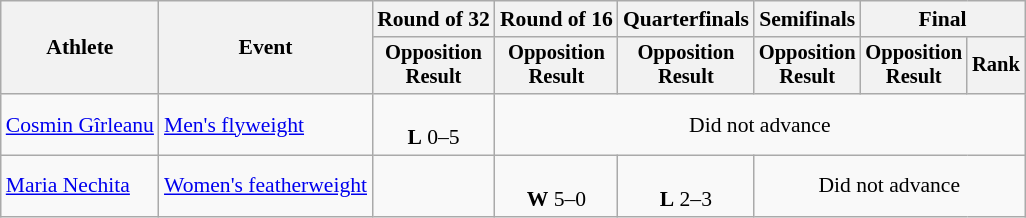<table class="wikitable" style="font-size:90%">
<tr>
<th rowspan="2">Athlete</th>
<th rowspan="2">Event</th>
<th>Round of 32</th>
<th>Round of 16</th>
<th>Quarterfinals</th>
<th>Semifinals</th>
<th colspan=2>Final</th>
</tr>
<tr style="font-size:95%">
<th>Opposition<br>Result</th>
<th>Opposition<br>Result</th>
<th>Opposition<br>Result</th>
<th>Opposition<br>Result</th>
<th>Opposition<br>Result</th>
<th>Rank</th>
</tr>
<tr align=center>
<td align=left><a href='#'>Cosmin Gîrleanu</a></td>
<td align=left><a href='#'>Men's flyweight</a></td>
<td><br><strong>L</strong> 0–5</td>
<td colspan=5>Did not advance</td>
</tr>
<tr align=center>
<td align=left><a href='#'>Maria Nechita</a></td>
<td align=left><a href='#'>Women's featherweight</a></td>
<td></td>
<td><br><strong>W</strong> 5–0</td>
<td><br><strong>L</strong> 2–3</td>
<td colspan="3">Did not advance</td>
</tr>
</table>
